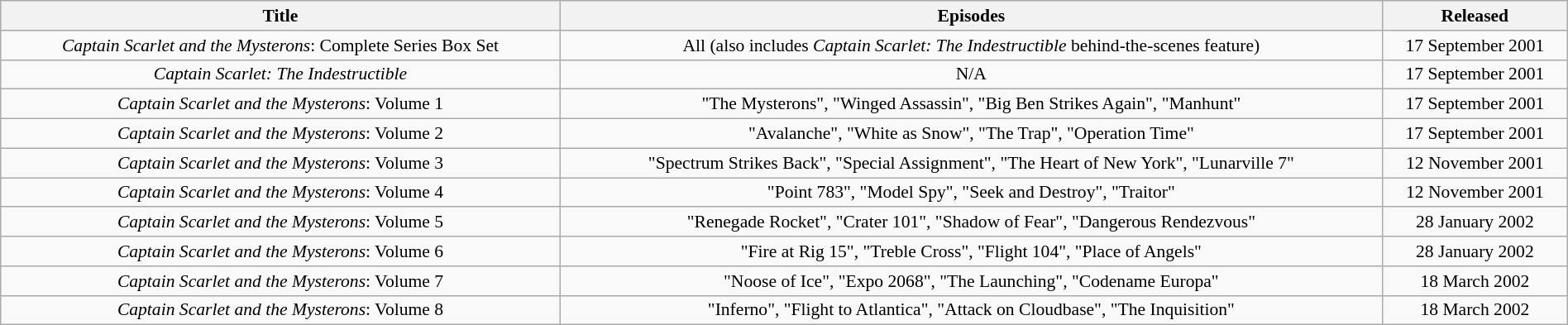<table class="wikitable" style="width: 100%; text-align: center; font-size: 90%">
<tr>
<th>Title</th>
<th>Episodes</th>
<th>Released</th>
</tr>
<tr>
<td><em>Captain Scarlet and the Mysterons</em>: Complete Series Box Set</td>
<td>All (also includes <em>Captain Scarlet: The Indestructible</em> behind-the-scenes feature)</td>
<td>17 September 2001</td>
</tr>
<tr>
<td><em>Captain Scarlet: The Indestructible</em></td>
<td>N/A</td>
<td>17 September 2001</td>
</tr>
<tr>
<td><em>Captain Scarlet and the Mysterons</em>: Volume 1</td>
<td>"The Mysterons", "Winged Assassin", "Big Ben Strikes Again", "Manhunt"</td>
<td>17 September 2001</td>
</tr>
<tr>
<td><em>Captain Scarlet and the Mysterons</em>: Volume 2</td>
<td>"Avalanche", "White as Snow", "The Trap", "Operation Time"</td>
<td>17 September 2001</td>
</tr>
<tr>
<td><em>Captain Scarlet and the Mysterons</em>: Volume 3</td>
<td>"Spectrum Strikes Back", "Special Assignment", "The Heart of New York", "Lunarville 7"</td>
<td>12 November 2001</td>
</tr>
<tr>
<td><em>Captain Scarlet and the Mysterons</em>: Volume 4</td>
<td>"Point 783", "Model Spy", "Seek and Destroy", "Traitor"</td>
<td>12 November 2001</td>
</tr>
<tr>
<td><em>Captain Scarlet and the Mysterons</em>: Volume 5</td>
<td>"Renegade Rocket", "Crater 101", "Shadow of Fear", "Dangerous Rendezvous"</td>
<td>28 January 2002</td>
</tr>
<tr>
<td><em>Captain Scarlet and the Mysterons</em>: Volume 6</td>
<td>"Fire at Rig 15", "Treble Cross", "Flight 104", "Place of Angels"</td>
<td>28 January 2002</td>
</tr>
<tr>
<td><em>Captain Scarlet and the Mysterons</em>: Volume 7</td>
<td>"Noose of Ice", "Expo 2068", "The Launching", "Codename Europa"</td>
<td>18 March 2002</td>
</tr>
<tr>
<td><em>Captain Scarlet and the Mysterons</em>: Volume 8</td>
<td>"Inferno", "Flight to Atlantica", "Attack on Cloudbase", "The Inquisition"</td>
<td>18 March 2002</td>
</tr>
</table>
